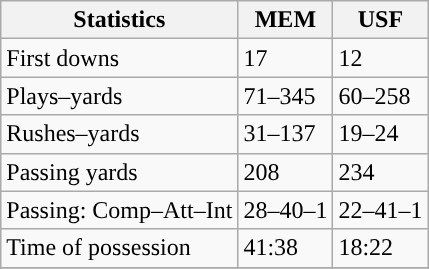<table class="wikitable" style="float: left;">
<tr>
<th>Statistics</th>
<th>MEM</th>
<th>USF</th>
</tr>
<tr>
<td>First downs</td>
<td>17</td>
<td>12</td>
</tr>
<tr>
<td>Plays–yards</td>
<td>71–345</td>
<td>60–258</td>
</tr>
<tr>
<td>Rushes–yards</td>
<td>31–137</td>
<td>19–24</td>
</tr>
<tr>
<td>Passing yards</td>
<td>208</td>
<td>234</td>
</tr>
<tr>
<td>Passing: Comp–Att–Int</td>
<td>28–40–1</td>
<td>22–41–1</td>
</tr>
<tr>
<td>Time of possession</td>
<td>41:38</td>
<td>18:22</td>
</tr>
<tr>
</tr>
</table>
